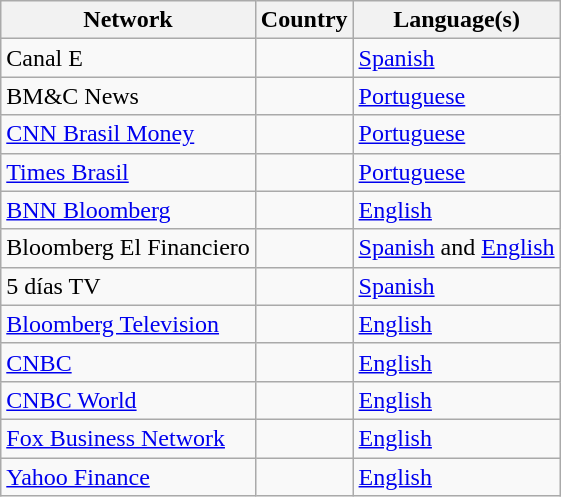<table class="wikitable sortable">
<tr>
<th>Network</th>
<th>Country</th>
<th>Language(s)</th>
</tr>
<tr>
<td>Canal E</td>
<td></td>
<td><a href='#'>Spanish</a></td>
</tr>
<tr>
<td>BM&C News</td>
<td></td>
<td><a href='#'>Portuguese</a></td>
</tr>
<tr>
<td><a href='#'>CNN Brasil Money</a></td>
<td></td>
<td><a href='#'>Portuguese</a></td>
</tr>
<tr>
<td><a href='#'>Times Brasil</a></td>
<td></td>
<td><a href='#'>Portuguese</a></td>
</tr>
<tr>
<td><a href='#'>BNN Bloomberg</a></td>
<td></td>
<td><a href='#'>English</a></td>
</tr>
<tr>
<td>Bloomberg El Financiero</td>
<td></td>
<td><a href='#'>Spanish</a> and <a href='#'>English</a></td>
</tr>
<tr>
<td>5 días TV</td>
<td></td>
<td><a href='#'>Spanish</a></td>
</tr>
<tr>
<td><a href='#'>Bloomberg Television</a></td>
<td></td>
<td><a href='#'>English</a></td>
</tr>
<tr>
<td><a href='#'>CNBC</a></td>
<td></td>
<td><a href='#'>English</a></td>
</tr>
<tr>
<td><a href='#'>CNBC World</a></td>
<td></td>
<td><a href='#'>English</a></td>
</tr>
<tr>
<td><a href='#'>Fox Business Network</a></td>
<td></td>
<td><a href='#'>English</a></td>
</tr>
<tr>
<td><a href='#'>Yahoo Finance</a></td>
<td></td>
<td><a href='#'>English</a></td>
</tr>
</table>
